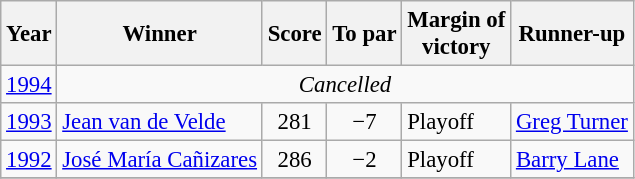<table class=wikitable style="font-size:95%">
<tr>
<th>Year</th>
<th>Winner</th>
<th>Score</th>
<th>To par</th>
<th>Margin of<br>victory</th>
<th>Runner-up</th>
</tr>
<tr>
<td><a href='#'>1994</a></td>
<td colspan=5 align=center><em>Cancelled</em></td>
</tr>
<tr>
<td><a href='#'>1993</a></td>
<td> <a href='#'>Jean van de Velde</a></td>
<td align=center>281</td>
<td align=center>−7</td>
<td>Playoff</td>
<td> <a href='#'>Greg Turner</a></td>
</tr>
<tr>
<td><a href='#'>1992</a></td>
<td> <a href='#'>José María Cañizares</a></td>
<td align=center>286</td>
<td align=center>−2</td>
<td>Playoff</td>
<td> <a href='#'>Barry Lane</a></td>
</tr>
<tr>
</tr>
</table>
